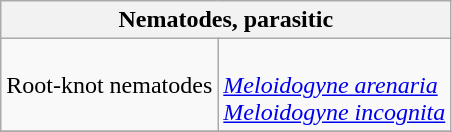<table class="wikitable" style="clear:left">
<tr>
<th colspan=2><strong>Nematodes, parasitic</strong><br></th>
</tr>
<tr>
<td>Root-knot nematodes</td>
<td><br><em><a href='#'>Meloidogyne arenaria</a></em><br>
<em><a href='#'>Meloidogyne incognita</a></em></td>
</tr>
<tr>
</tr>
</table>
